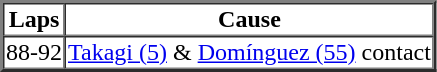<table border=2 cellspacing=0>
<tr>
<th>Laps</th>
<th>Cause</th>
</tr>
<tr>
<td>88-92</td>
<td><a href='#'>Takagi (5)</a> & <a href='#'>Domínguez (55)</a> contact</td>
</tr>
</table>
